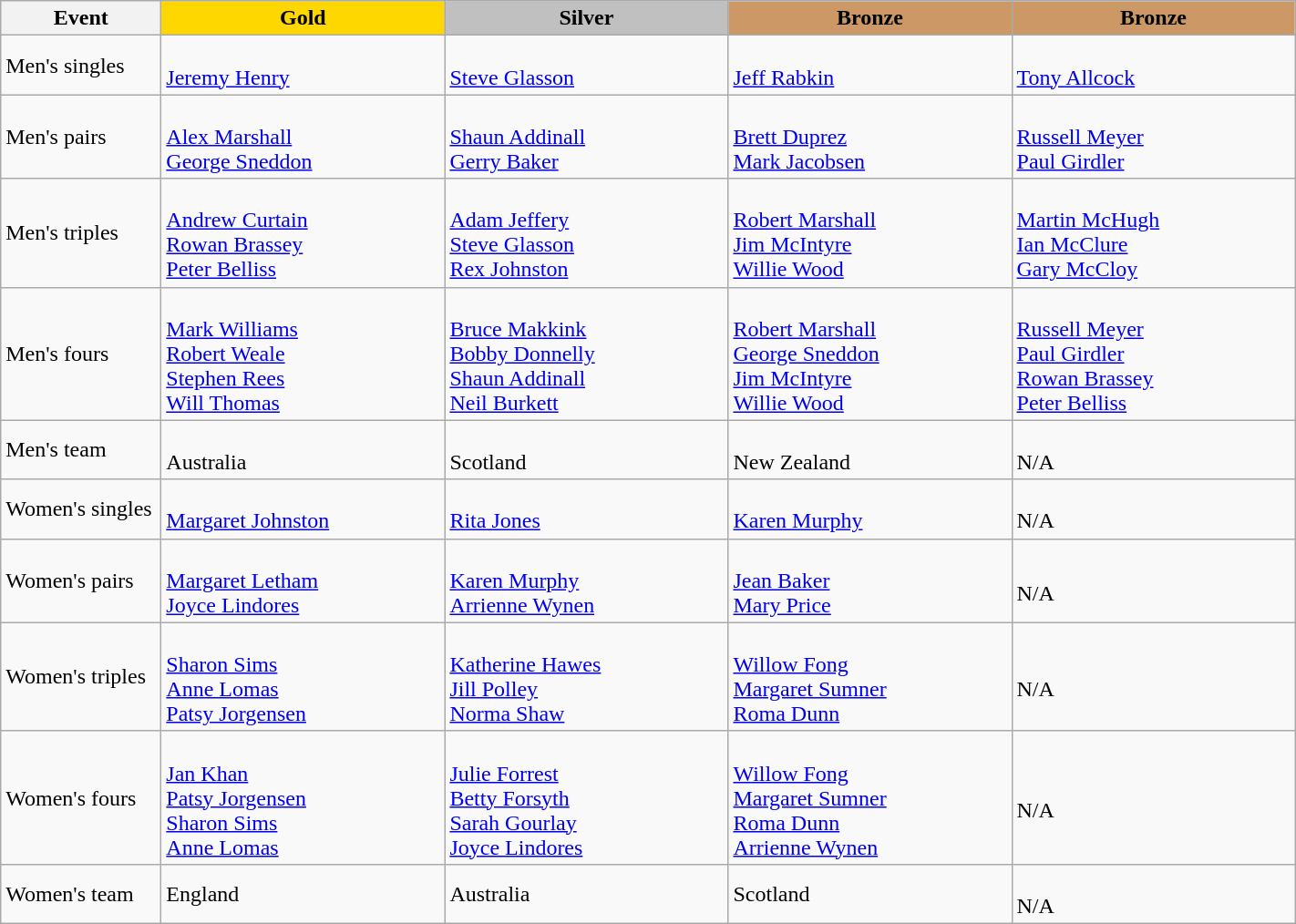<table class="wikitable" style="font-size: 100%">
<tr>
<th width=110>Event</th>
<th width=200 style="background-color: gold;">Gold</th>
<th width=200 style="background-color: silver;">Silver</th>
<th width=200 style="background-color: #cc9966;">Bronze</th>
<th width=200 style="background-color: #cc9966;">Bronze</th>
</tr>
<tr>
<td>Men's singles<br></td>
<td><br> <a href='#'>Jeremy Henry</a></td>
<td><br> <a href='#'>Steve Glasson</a></td>
<td><br>  <a href='#'>Jeff Rabkin</a></td>
<td><br>  <a href='#'>Tony Allcock</a></td>
</tr>
<tr>
<td>Men's pairs<br></td>
<td><br> <a href='#'>Alex Marshall</a> <br> <a href='#'>George Sneddon</a></td>
<td><br> <a href='#'>Shaun Addinall</a> <br> <a href='#'>Gerry Baker</a></td>
<td><br><a href='#'>Brett Duprez</a> <br> <a href='#'>Mark Jacobsen</a></td>
<td><br><a href='#'>Russell Meyer</a> <br> <a href='#'>Paul Girdler</a></td>
</tr>
<tr>
<td>Men's triples<br></td>
<td><br><a href='#'>Andrew Curtain</a><br> <a href='#'>Rowan Brassey</a> <br> <a href='#'>Peter Belliss</a></td>
<td><br><a href='#'>Adam Jeffery</a><br> <a href='#'>Steve Glasson</a> <br> <a href='#'>Rex Johnston</a></td>
<td><br><a href='#'>Robert Marshall</a><br> <a href='#'>Jim McIntyre</a><br> <a href='#'>Willie Wood</a></td>
<td><br><a href='#'>Martin McHugh</a><br> <a href='#'>Ian McClure</a> <br> <a href='#'>Gary McCloy</a></td>
</tr>
<tr>
<td>Men's fours<br></td>
<td><br><a href='#'>Mark Williams</a><br> <a href='#'>Robert Weale</a><br> <a href='#'>Stephen Rees</a> <br> <a href='#'>Will Thomas</a></td>
<td><br><a href='#'>Bruce Makkink</a><br> <a href='#'>Bobby Donnelly</a><br> <a href='#'>Shaun Addinall</a> <br> <a href='#'>Neil Burkett</a></td>
<td><br><a href='#'>Robert Marshall</a><br> <a href='#'>George Sneddon</a><br> <a href='#'>Jim McIntyre</a> <br> <a href='#'>Willie Wood</a></td>
<td><br><a href='#'>Russell Meyer</a><br> <a href='#'>Paul Girdler</a><br> <a href='#'>Rowan Brassey</a> <br> <a href='#'>Peter Belliss</a></td>
</tr>
<tr>
<td>Men's team</td>
<td> <br>Australia</td>
<td> <br>Scotland</td>
<td> <br> New Zealand</td>
<td> <br>N/A</td>
</tr>
<tr>
<td>Women's singles<br></td>
<td><br><a href='#'>Margaret Johnston</a></td>
<td><br><a href='#'>Rita Jones</a></td>
<td><br><a href='#'>Karen Murphy</a></td>
<td> <br>N/A</td>
</tr>
<tr>
<td>Women's pairs<br></td>
<td> <br><a href='#'>Margaret Letham</a><br> <a href='#'>Joyce Lindores</a></td>
<td> <br><a href='#'>Karen Murphy</a> <br> <a href='#'>Arrienne Wynen</a></td>
<td> <br><a href='#'>Jean Baker</a> <br> <a href='#'>Mary Price</a></td>
<td> <br>N/A</td>
</tr>
<tr>
<td>Women's triples<br></td>
<td><br><a href='#'>Sharon Sims</a><br> <a href='#'>Anne Lomas</a><br> <a href='#'>Patsy Jorgensen</a></td>
<td><br><a href='#'>Katherine Hawes</a><br> <a href='#'>Jill Polley</a> <br> <a href='#'>Norma Shaw</a></td>
<td><br> <a href='#'>Willow Fong</a><br> <a href='#'>Margaret Sumner</a> <br> <a href='#'>Roma Dunn</a></td>
<td> <br>N/A</td>
</tr>
<tr>
<td>Women's fours<br></td>
<td><br><a href='#'>Jan Khan</a><br> <a href='#'>Patsy Jorgensen</a><br> <a href='#'>Sharon Sims</a><br> <a href='#'>Anne Lomas</a></td>
<td><br><a href='#'>Julie Forrest</a><br> <a href='#'>Betty Forsyth</a><br> <a href='#'>Sarah Gourlay</a><br> <a href='#'>Joyce Lindores</a></td>
<td><br><a href='#'>Willow Fong</a><br> <a href='#'>Margaret Sumner</a><br> <a href='#'>Roma Dunn</a><br> <a href='#'>Arrienne Wynen</a></td>
<td> <br>N/A</td>
</tr>
<tr>
<td>Women's team</td>
<td> England</td>
<td> Australia</td>
<td> Scotland</td>
<td> <br>N/A</td>
</tr>
</table>
